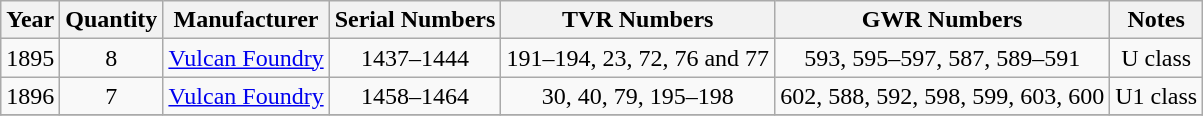<table class=wikitable style=text-align:center>
<tr>
<th>Year</th>
<th>Quantity</th>
<th>Manufacturer</th>
<th>Serial Numbers</th>
<th>TVR Numbers</th>
<th>GWR Numbers</th>
<th>Notes</th>
</tr>
<tr>
<td>1895</td>
<td>8</td>
<td><a href='#'>Vulcan Foundry</a></td>
<td>1437–1444</td>
<td>191–194, 23, 72, 76 and 77</td>
<td>593, 595–597, 587, 589–591</td>
<td>U class</td>
</tr>
<tr>
<td>1896</td>
<td>7</td>
<td><a href='#'>Vulcan Foundry</a></td>
<td>1458–1464</td>
<td>30, 40, 79, 195–198</td>
<td>602, 588, 592, 598, 599, 603, 600</td>
<td>U1 class</td>
</tr>
<tr>
</tr>
</table>
